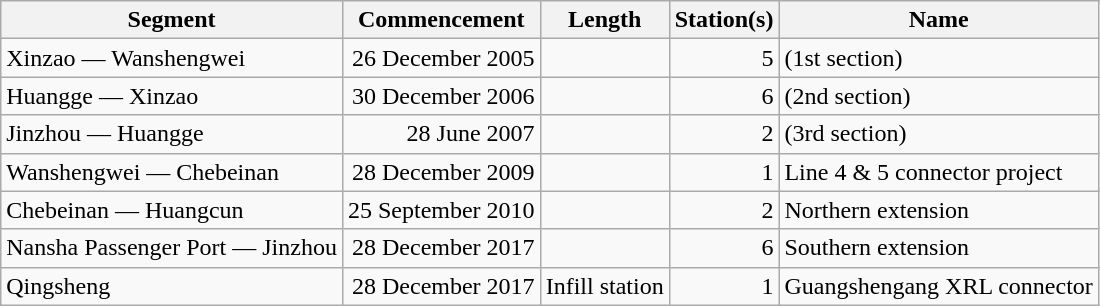<table class="wikitable" style="border-collapse: collapse; text-align: right;">
<tr>
<th>Segment</th>
<th>Commencement</th>
<th>Length</th>
<th>Station(s)</th>
<th>Name</th>
</tr>
<tr>
<td style="text-align: left;">Xinzao — Wanshengwei</td>
<td>26 December 2005</td>
<td></td>
<td>5</td>
<td style="text-align: left;">(1st section)</td>
</tr>
<tr>
<td style="text-align: left;">Huangge — Xinzao</td>
<td>30 December 2006</td>
<td></td>
<td>6</td>
<td style="text-align: left;">(2nd section)</td>
</tr>
<tr>
<td style="text-align: left;">Jinzhou — Huangge</td>
<td>28 June 2007</td>
<td></td>
<td>2</td>
<td style="text-align: left;">(3rd section)</td>
</tr>
<tr>
<td style="text-align: left;">Wanshengwei — Chebeinan</td>
<td>28 December 2009</td>
<td></td>
<td>1</td>
<td style="text-align: left;">Line 4 & 5 connector project</td>
</tr>
<tr>
<td style="text-align: left;">Chebeinan — Huangcun</td>
<td>25 September 2010</td>
<td></td>
<td>2</td>
<td style="text-align: left;">Northern extension</td>
</tr>
<tr>
<td style="text-align: left;">Nansha Passenger Port — Jinzhou</td>
<td>28 December 2017</td>
<td></td>
<td>6</td>
<td style="text-align: left;">Southern extension</td>
</tr>
<tr>
<td style="text-align: left;">Qingsheng</td>
<td>28 December 2017</td>
<td>Infill station</td>
<td>1</td>
<td style="text-align: left;">Guangshengang XRL connector</td>
</tr>
</table>
